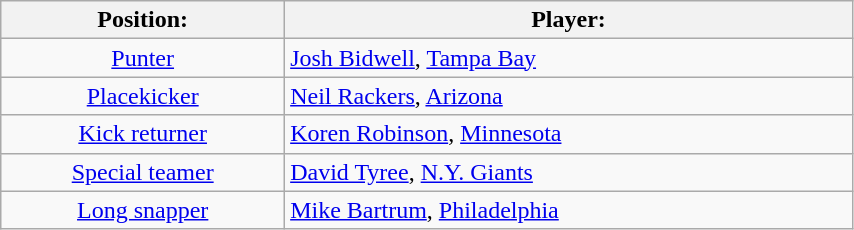<table class="wikitable" style="width:45%;">
<tr>
<th style="width:20%;">Position:</th>
<th style="width:40%;">Player:</th>
</tr>
<tr>
<td align=center><a href='#'>Punter</a></td>
<td> <a href='#'>Josh Bidwell</a>, <a href='#'>Tampa Bay</a></td>
</tr>
<tr>
<td align=center><a href='#'>Placekicker</a></td>
<td> <a href='#'>Neil Rackers</a>, <a href='#'>Arizona</a></td>
</tr>
<tr>
<td align=center><a href='#'>Kick returner</a></td>
<td> <a href='#'>Koren Robinson</a>, <a href='#'>Minnesota</a></td>
</tr>
<tr>
<td align=center><a href='#'>Special teamer</a></td>
<td> <a href='#'>David Tyree</a>, <a href='#'>N.Y. Giants</a></td>
</tr>
<tr>
<td align=center><a href='#'>Long snapper</a></td>
<td> <a href='#'>Mike Bartrum</a>, <a href='#'>Philadelphia</a></td>
</tr>
</table>
